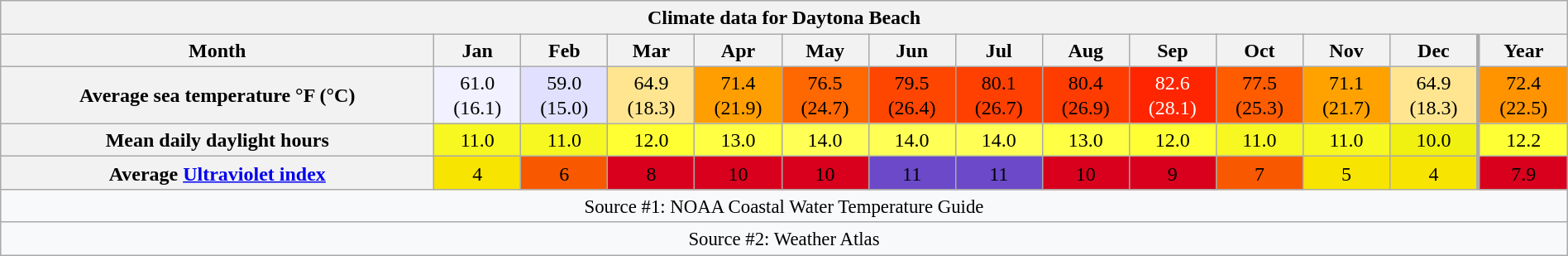<table style="width:100%;text-align:center;line-height:1.2em;margin-left:auto;margin-right:auto" class="wikitable mw-collapsible">
<tr>
<th Colspan=14>Climate data for Daytona Beach</th>
</tr>
<tr>
<th>Month</th>
<th>Jan</th>
<th>Feb</th>
<th>Mar</th>
<th>Apr</th>
<th>May</th>
<th>Jun</th>
<th>Jul</th>
<th>Aug</th>
<th>Sep</th>
<th>Oct</th>
<th>Nov</th>
<th>Dec</th>
<th style="border-left-width:medium">Year</th>
</tr>
<tr>
<th>Average sea temperature °F (°C)</th>
<td style="background:#f1f1ff; color:#000;">61.0<br>(16.1)</td>
<td style="background:#e1e1ff; color:#000;">59.0<br>(15.0)</td>
<td style="background:#ffe590; color:#000;">64.9<br>(18.3)</td>
<td style="background:#ff9e00; color:#000;">71.4<br>(21.9)</td>
<td style="background:#ff6700; color:#000;">76.5<br>(24.7)</td>
<td style="background:#ff4600; color:#000;">79.5<br>(26.4)</td>
<td style="background:#ff4000; color:#000;">80.1<br>(26.7)</td>
<td style="background:#ff3c00; color:#000;">80.4<br>(26.9)</td>
<td style="background:#ff2500; color:#fff;">82.6<br>(28.1)</td>
<td style="background:#ff5c00; color:#000;">77.5<br>(25.3)</td>
<td style="background:#ffa200; color:#000;">71.1<br>(21.7)</td>
<td style="background:#ffe590; color:#000;">64.9<br>(18.3)</td>
<td style="background:#ff9400; color:#000; border-left-width:medium;">72.4<br>(22.5)</td>
</tr>
<tr>
<th>Mean daily daylight hours</th>
<td style="background:#f7f722; color:#000;">11.0</td>
<td style="background:#f7f722; color:#000;">11.0</td>
<td style="background:#ff3; color:#000;">12.0</td>
<td style="background:#ff4; color:#000;">13.0</td>
<td style="background:#ff5; color:#000;">14.0</td>
<td style="background:#ff5; color:#000;">14.0</td>
<td style="background:#ff5; color:#000;">14.0</td>
<td style="background:#ff4; color:#000;">13.0</td>
<td style="background:#ff3; color:#000;">12.0</td>
<td style="background:#f7f722; color:#000;">11.0</td>
<td style="background:#f7f722; color:#000;">11.0</td>
<td style="background:#f0f011; color:#000;">10.0</td>
<td style="background:#ffff35; color:#000; border-left-width:medium;">12.2</td>
</tr>
<tr>
<th>Average <a href='#'>Ultraviolet index</a></th>
<td style="background:#f7e400; color:#000;">4</td>
<td style="background:#f85900; color:#000;">6</td>
<td style="background:#d8001d; color:#000;">8</td>
<td style="background:#d8001d; color:#000;">10</td>
<td style="background:#d8001d; color:#000;">10</td>
<td style="background:#6b49c8; color:#000;">11</td>
<td style="background:#6b49c8; color:#000;">11</td>
<td style="background:#d8001d; color:#000;">10</td>
<td style="background:#d8001d; color:#000;">9</td>
<td style="background:#f85900; color:#000;">7</td>
<td style="background:#f7e400; color:#000;">5</td>
<td style="background:#f7e400; color:#000;">4</td>
<td style="background:#d8001d; color:#000; border-left-width:medium;">7.9</td>
</tr>
<tr>
<th Colspan=14 style="background:#f8f9fa;font-weight:normal;font-size:95%;">Source #1: NOAA Coastal Water Temperature Guide</th>
</tr>
<tr>
<th Colspan=14 style="background:#f8f9fa;font-weight:normal;font-size:95%;">Source #2: Weather Atlas</th>
</tr>
</table>
